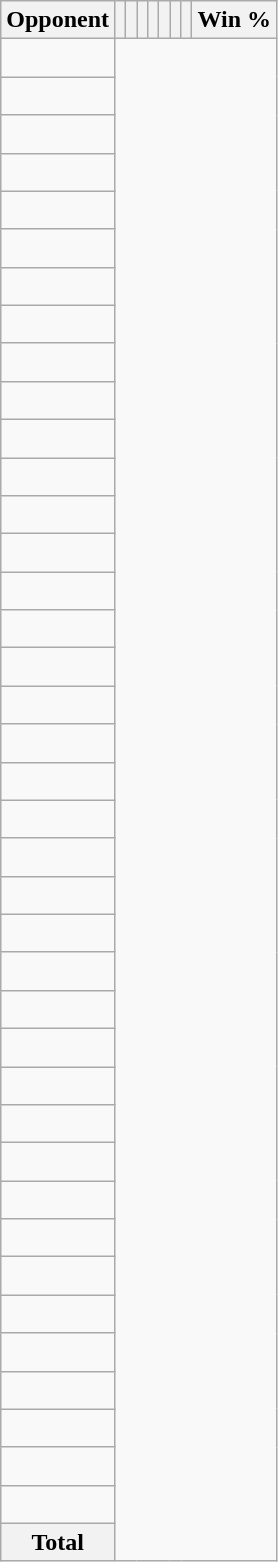<table class="wikitable sortable collapsible collapsed" style="text-align: center;">
<tr>
<th>Opponent</th>
<th></th>
<th></th>
<th></th>
<th></th>
<th></th>
<th></th>
<th></th>
<th>Win %</th>
</tr>
<tr>
<td align="left"><br></td>
</tr>
<tr>
<td align="left"><br></td>
</tr>
<tr>
<td align="left"><br></td>
</tr>
<tr>
<td align="left"><br></td>
</tr>
<tr>
<td align="left"><br></td>
</tr>
<tr>
<td align="left"><br></td>
</tr>
<tr>
<td align="left"><br></td>
</tr>
<tr>
<td align="left"><br></td>
</tr>
<tr>
<td align="left"><br></td>
</tr>
<tr>
<td align="left"><br></td>
</tr>
<tr>
<td align="left"><br></td>
</tr>
<tr>
<td align="left"><br></td>
</tr>
<tr>
<td align="left"><br></td>
</tr>
<tr>
<td align="left"><br></td>
</tr>
<tr>
<td align="left"><br></td>
</tr>
<tr>
<td align="left"><br></td>
</tr>
<tr>
<td align="left"><br></td>
</tr>
<tr>
<td align="left"><br></td>
</tr>
<tr>
<td align="left"><br></td>
</tr>
<tr>
<td align="left"><br></td>
</tr>
<tr>
<td align="left"><br></td>
</tr>
<tr>
<td align="left"><br></td>
</tr>
<tr>
<td align="left"><br></td>
</tr>
<tr>
<td align="left"><br></td>
</tr>
<tr>
<td align="left"><br></td>
</tr>
<tr>
<td align="left"><br></td>
</tr>
<tr>
<td align="left"><br></td>
</tr>
<tr>
<td align="left"><br></td>
</tr>
<tr>
<td align="left"><br></td>
</tr>
<tr>
<td align="left"><br></td>
</tr>
<tr>
<td align="left"><br></td>
</tr>
<tr>
<td align="left"><br></td>
</tr>
<tr>
<td align="left"><br></td>
</tr>
<tr>
<td align="left"><br></td>
</tr>
<tr>
<td align="left"><br></td>
</tr>
<tr>
<td align="left"><br></td>
</tr>
<tr>
<td align="left"><br></td>
</tr>
<tr>
<td align="left"><br></td>
</tr>
<tr>
<td align="left"><br></td>
</tr>
<tr class="sortbottom">
<th>Total<br></th>
</tr>
</table>
